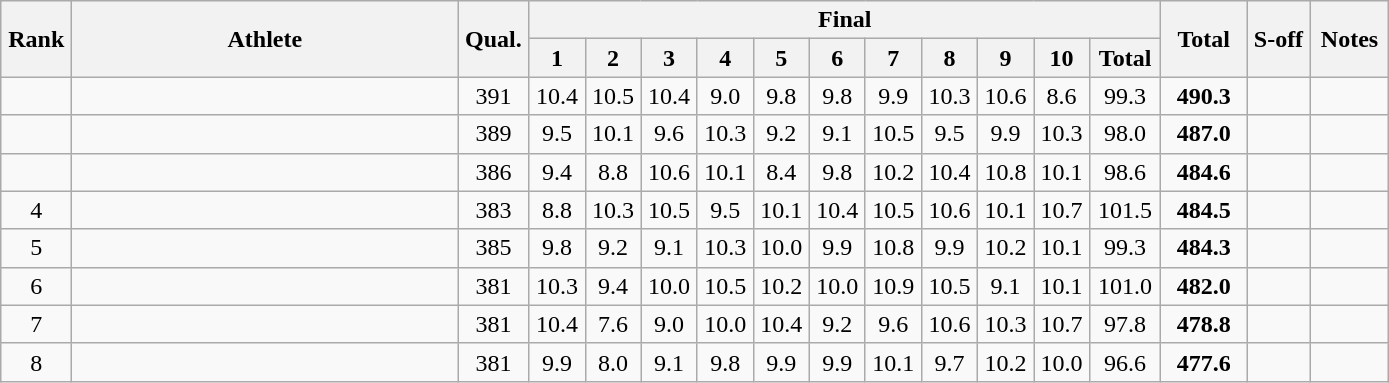<table class="wikitable" style="text-align:center">
<tr>
<th rowspan=2 width=40>Rank</th>
<th rowspan=2 width=250>Athlete</th>
<th rowspan=2 width=40>Qual.</th>
<th colspan=11>Final</th>
<th rowspan=2 width=50>Total</th>
<th rowspan=2 width=35>S-off</th>
<th rowspan=2 width=45>Notes</th>
</tr>
<tr>
<th width=30>1</th>
<th width=30>2</th>
<th width=30>3</th>
<th width=30>4</th>
<th width=30>5</th>
<th width=30>6</th>
<th width=30>7</th>
<th width=30>8</th>
<th width=30>9</th>
<th width=30>10</th>
<th width=40>Total</th>
</tr>
<tr>
<td></td>
<td align=left></td>
<td>391</td>
<td>10.4</td>
<td>10.5</td>
<td>10.4</td>
<td>9.0</td>
<td>9.8</td>
<td>9.8</td>
<td>9.9</td>
<td>10.3</td>
<td>10.6</td>
<td>8.6</td>
<td>99.3</td>
<td><strong>490.3</strong></td>
<td></td>
<td></td>
</tr>
<tr>
<td></td>
<td align=left></td>
<td>389</td>
<td>9.5</td>
<td>10.1</td>
<td>9.6</td>
<td>10.3</td>
<td>9.2</td>
<td>9.1</td>
<td>10.5</td>
<td>9.5</td>
<td>9.9</td>
<td>10.3</td>
<td>98.0</td>
<td><strong>487.0</strong></td>
<td></td>
<td></td>
</tr>
<tr>
<td></td>
<td align=left></td>
<td>386</td>
<td>9.4</td>
<td>8.8</td>
<td>10.6</td>
<td>10.1</td>
<td>8.4</td>
<td>9.8</td>
<td>10.2</td>
<td>10.4</td>
<td>10.8</td>
<td>10.1</td>
<td>98.6</td>
<td><strong>484.6</strong></td>
<td></td>
<td></td>
</tr>
<tr>
<td>4</td>
<td align=left></td>
<td>383</td>
<td>8.8</td>
<td>10.3</td>
<td>10.5</td>
<td>9.5</td>
<td>10.1</td>
<td>10.4</td>
<td>10.5</td>
<td>10.6</td>
<td>10.1</td>
<td>10.7</td>
<td>101.5</td>
<td><strong>484.5</strong></td>
<td></td>
<td></td>
</tr>
<tr>
<td>5</td>
<td align=left></td>
<td>385</td>
<td>9.8</td>
<td>9.2</td>
<td>9.1</td>
<td>10.3</td>
<td>10.0</td>
<td>9.9</td>
<td>10.8</td>
<td>9.9</td>
<td>10.2</td>
<td>10.1</td>
<td>99.3</td>
<td><strong>484.3</strong></td>
<td></td>
<td></td>
</tr>
<tr>
<td>6</td>
<td align=left></td>
<td>381</td>
<td>10.3</td>
<td>9.4</td>
<td>10.0</td>
<td>10.5</td>
<td>10.2</td>
<td>10.0</td>
<td>10.9</td>
<td>10.5</td>
<td>9.1</td>
<td>10.1</td>
<td>101.0</td>
<td><strong>482.0</strong></td>
<td></td>
<td></td>
</tr>
<tr>
<td>7</td>
<td align=left></td>
<td>381</td>
<td>10.4</td>
<td>7.6</td>
<td>9.0</td>
<td>10.0</td>
<td>10.4</td>
<td>9.2</td>
<td>9.6</td>
<td>10.6</td>
<td>10.3</td>
<td>10.7</td>
<td>97.8</td>
<td><strong>478.8</strong></td>
<td></td>
<td></td>
</tr>
<tr>
<td>8</td>
<td align=left></td>
<td>381</td>
<td>9.9</td>
<td>8.0</td>
<td>9.1</td>
<td>9.8</td>
<td>9.9</td>
<td>9.9</td>
<td>10.1</td>
<td>9.7</td>
<td>10.2</td>
<td>10.0</td>
<td>96.6</td>
<td><strong>477.6</strong></td>
<td></td>
<td></td>
</tr>
</table>
